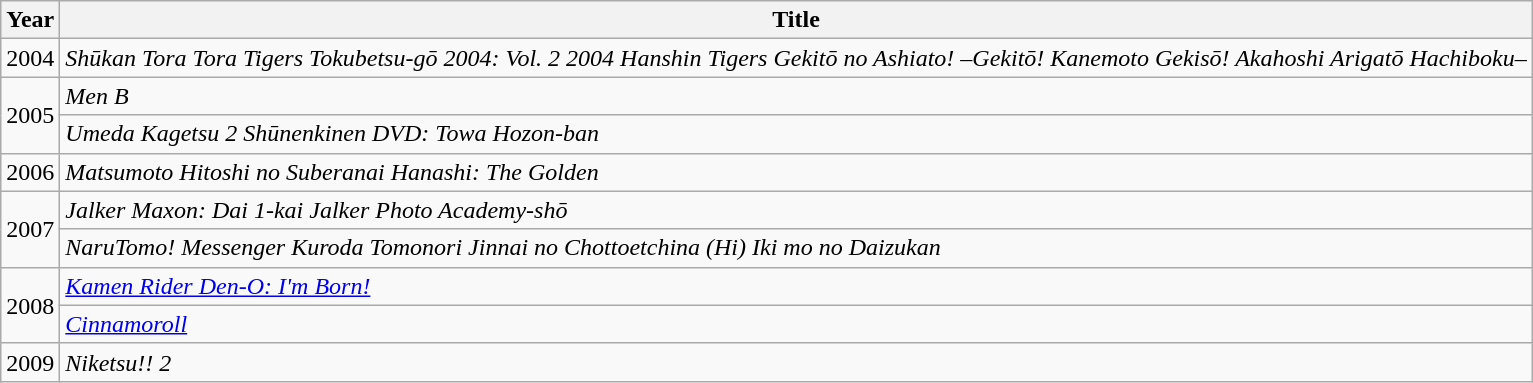<table class="wikitable">
<tr>
<th>Year</th>
<th>Title</th>
</tr>
<tr>
<td>2004</td>
<td><em>Shūkan Tora Tora Tigers Tokubetsu-gō 2004: Vol. 2 2004 Hanshin Tigers Gekitō no Ashiato! –Gekitō! Kanemoto Gekisō! Akahoshi Arigatō Hachiboku–</em></td>
</tr>
<tr>
<td rowspan="2">2005</td>
<td><em>Men B</em></td>
</tr>
<tr>
<td><em>Umeda Kagetsu 2 Shūnenkinen DVD: Towa Hozon-ban</em></td>
</tr>
<tr>
<td>2006</td>
<td><em>Matsumoto Hitoshi no Suberanai Hanashi: The Golden</em></td>
</tr>
<tr>
<td rowspan="2">2007</td>
<td><em>Jalker Maxon: Dai 1-kai Jalker Photo Academy-shō</em></td>
</tr>
<tr>
<td><em>NaruTomo! Messenger Kuroda Tomonori Jinnai no Chottoetchina (Hi) Iki mo no Daizukan</em></td>
</tr>
<tr>
<td rowspan="2">2008</td>
<td><em><a href='#'>Kamen Rider Den-O: I'm Born!</a></em></td>
</tr>
<tr>
<td><em><a href='#'>Cinnamoroll</a></em></td>
</tr>
<tr>
<td>2009</td>
<td><em>Niketsu!! 2</em></td>
</tr>
</table>
